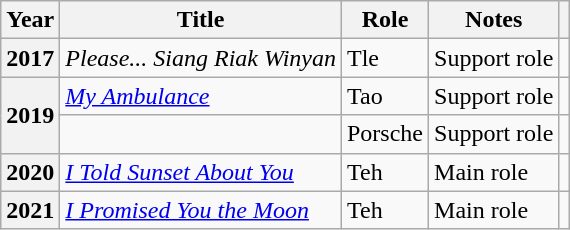<table class="wikitable sortable plainrowheaders">
<tr>
<th scope="col">Year</th>
<th scope="col">Title</th>
<th scope="col">Role</th>
<th scope="col" class="unsortable">Notes</th>
<th scope="col" class="unsortable"></th>
</tr>
<tr>
<th scope="row">2017</th>
<td><em>Please... Siang Riak Winyan</em></td>
<td>Tle</td>
<td>Support role</td>
<td style="text-align: center;"></td>
</tr>
<tr>
<th scope="row" rowspan="2">2019</th>
<td><em><a href='#'>My Ambulance</a></em></td>
<td>Tao</td>
<td>Support role</td>
<td style="text-align: center;"></td>
</tr>
<tr>
<td></td>
<td>Porsche</td>
<td>Support role</td>
<td style="text-align: center;"></td>
</tr>
<tr>
<th scope="row">2020</th>
<td><em><a href='#'>I Told Sunset About You</a></em></td>
<td>Teh</td>
<td>Main role</td>
<td style="text-align: center;"></td>
</tr>
<tr>
<th scope="row">2021</th>
<td><em><a href='#'>I Promised You the Moon</a></em></td>
<td>Teh</td>
<td>Main role</td>
<td style="text-align: center;"></td>
</tr>
</table>
